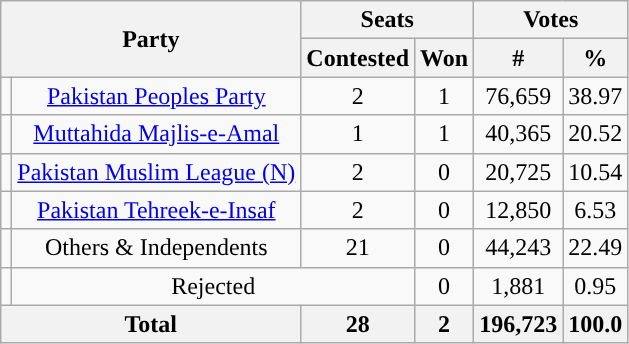<table class="wikitable" style="text-align: center">
<tr>
<th colspan="2" rowspan="2">Party</th>
<th colspan="2">Seats</th>
<th colspan="2">Votes</th>
</tr>
<tr>
<th>Contested</th>
<th>Won</th>
<th>#</th>
<th>%</th>
</tr>
<tr>
<td style="color:inherit;background:"></td>
<td><a href='#'>Pakistan Peoples Party</a></td>
<td>2</td>
<td>1</td>
<td>76,659</td>
<td>38.97</td>
</tr>
<tr>
<td style="color:inherit;background:"></td>
<td><a href='#'>Muttahida Majlis-e-Amal</a></td>
<td>1</td>
<td>1</td>
<td>40,365</td>
<td>20.52</td>
</tr>
<tr>
<td style="color:inherit;background:"></td>
<td><a href='#'>Pakistan Muslim League (N)</a></td>
<td>2</td>
<td>0</td>
<td>20,725</td>
<td>10.54</td>
</tr>
<tr>
<td style="color:inherit;background:"></td>
<td><a href='#'>Pakistan Tehreek-e-Insaf</a></td>
<td>2</td>
<td>0</td>
<td>12,850</td>
<td>6.53</td>
</tr>
<tr>
<td style="color:inherit;background:"></td>
<td>Others & Independents</td>
<td>21</td>
<td>0</td>
<td>44,243</td>
<td>22.49</td>
</tr>
<tr>
<td style="color:inherit;background:"></td>
<td colspan="2">Rejected</td>
<td>0</td>
<td>1,881</td>
<td>0.95</td>
</tr>
<tr>
<th colspan="2">Total</th>
<th>28</th>
<th>2</th>
<th>196,723</th>
<th>100.0</th>
</tr>
</table>
